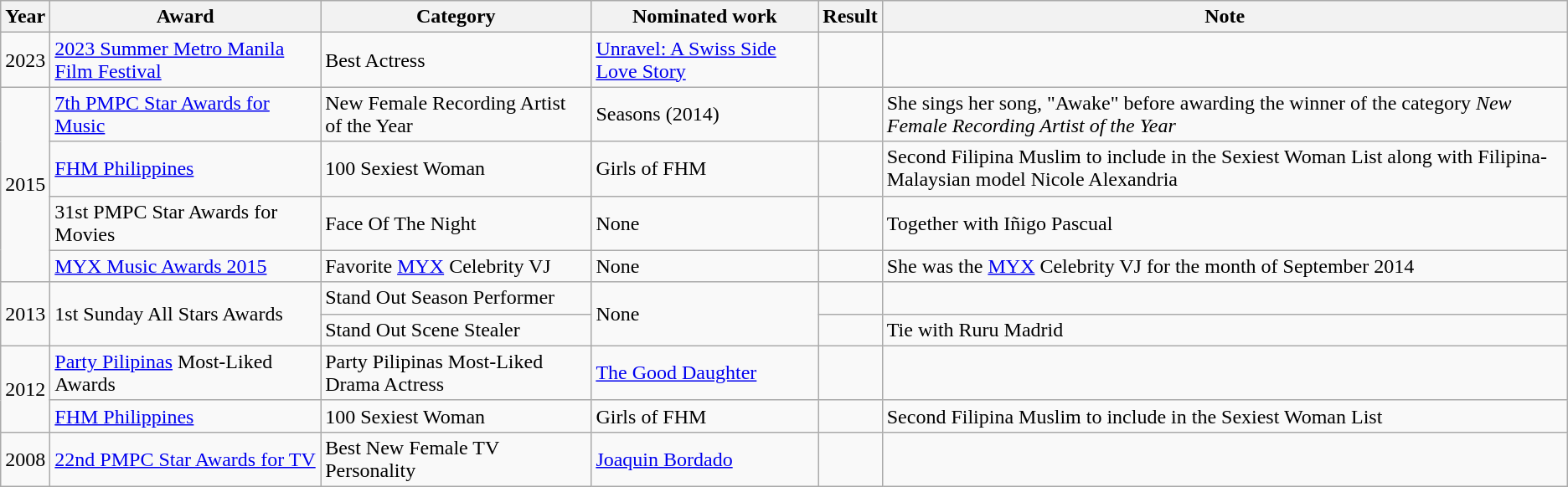<table class="wikitable sortable">
<tr>
<th>Year</th>
<th>Award</th>
<th>Category</th>
<th>Nominated work</th>
<th>Result</th>
<th>Note</th>
</tr>
<tr>
<td>2023</td>
<td><a href='#'>2023 Summer Metro Manila Film Festival</a></td>
<td>Best Actress</td>
<td><a href='#'>Unravel: A Swiss Side Love Story</a></td>
<td></td>
<td></td>
</tr>
<tr>
<td rowspan=4>2015</td>
<td><a href='#'>7th PMPC Star Awards for Music</a></td>
<td>New Female Recording Artist of the Year</td>
<td>Seasons (2014)</td>
<td></td>
<td>She sings her song, "Awake" before awarding the winner of the category <em>New Female Recording Artist of the Year</em></td>
</tr>
<tr>
<td><a href='#'>FHM Philippines</a></td>
<td>100 Sexiest Woman</td>
<td>Girls of FHM</td>
<td></td>
<td>Second Filipina Muslim to include in the Sexiest Woman List along with Filipina-Malaysian model Nicole Alexandria</td>
</tr>
<tr>
<td>31st PMPC Star Awards for Movies</td>
<td>Face Of The Night</td>
<td>None</td>
<td></td>
<td>Together with Iñigo Pascual</td>
</tr>
<tr>
<td><a href='#'>MYX Music Awards 2015</a></td>
<td>Favorite <a href='#'>MYX</a> Celebrity VJ</td>
<td>None</td>
<td></td>
<td>She was the <a href='#'>MYX</a> Celebrity VJ for the month of September 2014</td>
</tr>
<tr>
<td rowspan="2">2013</td>
<td rowspan="2">1st Sunday All Stars Awards</td>
<td>Stand Out Season Performer</td>
<td rowspan="2">None</td>
<td></td>
<td></td>
</tr>
<tr>
<td>Stand Out Scene Stealer</td>
<td></td>
<td>Tie with Ruru Madrid</td>
</tr>
<tr>
<td rowspan=2>2012</td>
<td><a href='#'>Party Pilipinas</a> Most-Liked Awards</td>
<td>Party Pilipinas Most-Liked Drama Actress</td>
<td><a href='#'>The Good Daughter</a></td>
<td></td>
<td></td>
</tr>
<tr>
<td><a href='#'>FHM Philippines</a></td>
<td>100 Sexiest Woman</td>
<td>Girls of FHM</td>
<td></td>
<td>Second Filipina Muslim to include in the Sexiest Woman List</td>
</tr>
<tr>
<td>2008</td>
<td><a href='#'>22nd PMPC Star Awards for TV</a></td>
<td>Best New Female TV Personality</td>
<td><a href='#'>Joaquin Bordado</a></td>
<td></td>
<td></td>
</tr>
</table>
